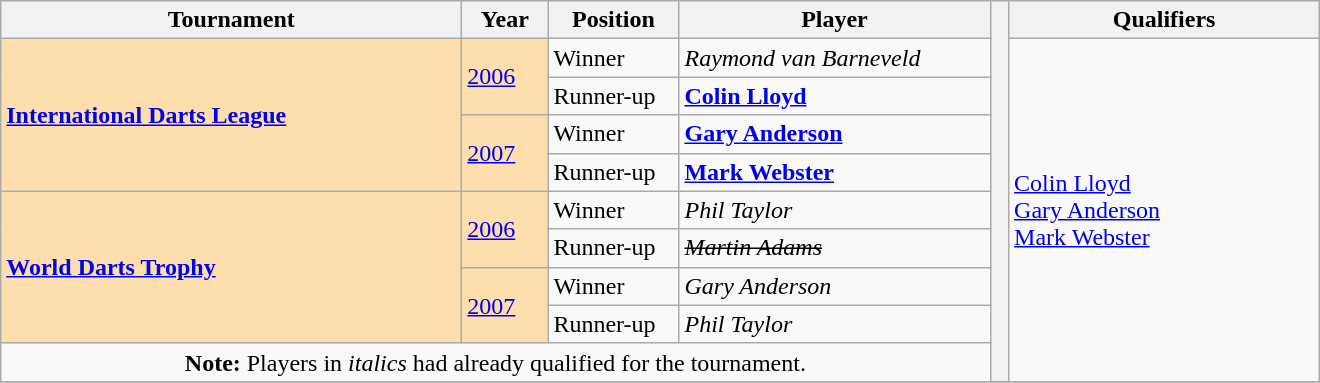<table class="wikitable">
<tr>
<th width=300>Tournament</th>
<th width=50>Year</th>
<th width=80>Position</th>
<th width=200>Player</th>
<th rowspan=10 width=5></th>
<th width=200>Qualifiers</th>
</tr>
<tr>
<td rowspan="4" style="background:#ffdead;"><strong><a href='#'>International Darts League</a></strong></td>
<td rowspan="2" style="background:#ffdead;"><a href='#'>2006</a></td>
<td>Winner</td>
<td> <em>Raymond van Barneveld</em></td>
<td rowspan=9> <a href='#'>Colin Lloyd</a><br> <a href='#'>Gary Anderson</a><br> <a href='#'>Mark Webster</a></td>
</tr>
<tr>
<td>Runner-up</td>
<td> <strong><a href='#'>Colin Lloyd</a></strong></td>
</tr>
<tr>
<td rowspan="2" style="background:#ffdead;"><a href='#'>2007</a></td>
<td>Winner</td>
<td> <strong><a href='#'>Gary Anderson</a></strong></td>
</tr>
<tr>
<td>Runner-up</td>
<td> <strong><a href='#'>Mark Webster</a></strong></td>
</tr>
<tr>
<td rowspan="4" style="background:#ffdead;"><strong><a href='#'>World Darts Trophy</a></strong></td>
<td rowspan="2" style="background:#ffdead;"><a href='#'>2006</a></td>
<td>Winner</td>
<td> <em>Phil Taylor</em></td>
</tr>
<tr>
<td>Runner-up</td>
<td> <s><em>Martin Adams</em></s></td>
</tr>
<tr>
<td rowspan="2" style="background:#ffdead;"><a href='#'>2007</a></td>
<td>Winner</td>
<td> <em>Gary Anderson</em></td>
</tr>
<tr>
<td>Runner-up</td>
<td> <em>Phil Taylor</em></td>
</tr>
<tr>
<td colspan=4 align=center><strong>Note:</strong> Players in <em>italics</em> had already qualified for the tournament.</td>
</tr>
<tr>
</tr>
</table>
